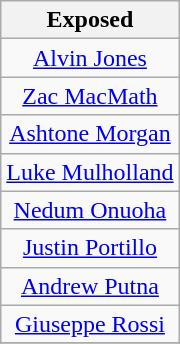<table class="wikitable" style="text-align:center">
<tr>
<th>Exposed</th>
</tr>
<tr>
<td><a href='#'>Alvin Jones</a></td>
</tr>
<tr>
<td><a href='#'>Zac MacMath</a></td>
</tr>
<tr>
<td><a href='#'>Ashtone Morgan</a></td>
</tr>
<tr>
<td><a href='#'>Luke Mulholland</a></td>
</tr>
<tr>
<td><a href='#'>Nedum Onuoha</a></td>
</tr>
<tr>
<td><a href='#'>Justin Portillo</a></td>
</tr>
<tr>
<td><a href='#'>Andrew Putna</a></td>
</tr>
<tr>
<td><a href='#'>Giuseppe Rossi</a></td>
</tr>
<tr>
</tr>
</table>
